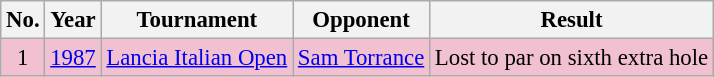<table class="wikitable" style="font-size:95%;">
<tr>
<th>No.</th>
<th>Year</th>
<th>Tournament</th>
<th>Opponent</th>
<th>Result</th>
</tr>
<tr style="background:#F2C1D1;">
<td align=center>1</td>
<td><a href='#'>1987</a></td>
<td><a href='#'>Lancia Italian Open</a></td>
<td> <a href='#'>Sam Torrance</a></td>
<td>Lost to par on sixth extra hole</td>
</tr>
</table>
